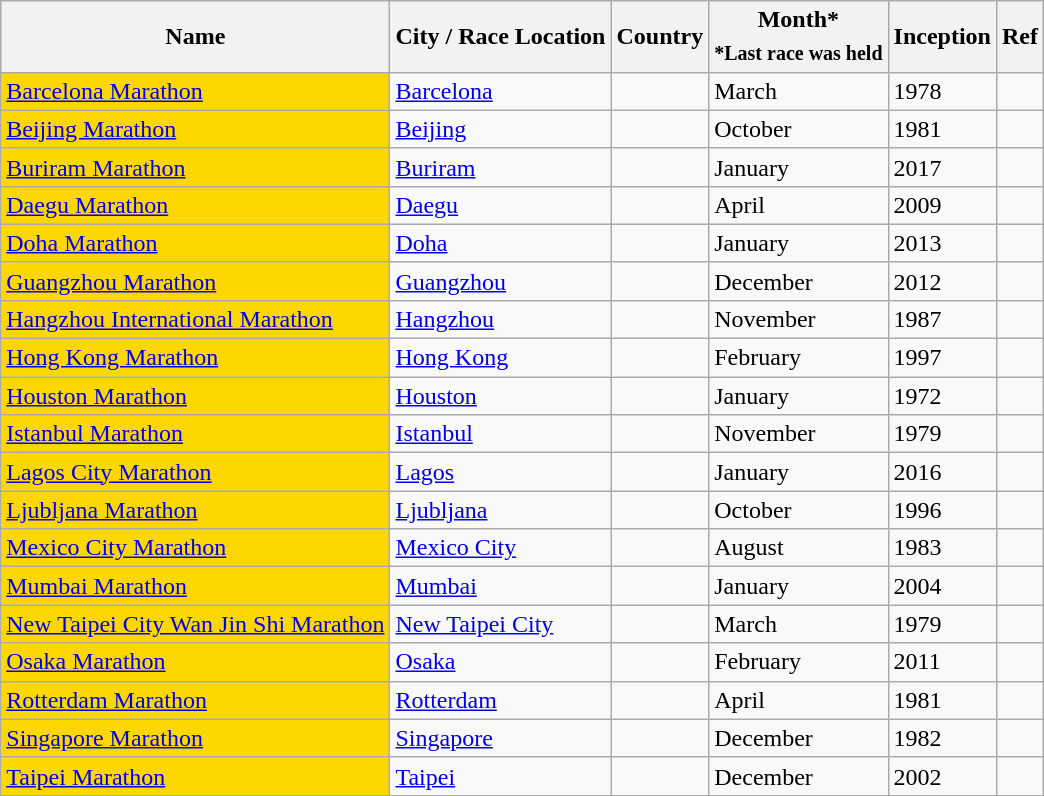<table class="wikitable sortable">
<tr>
<th>Name</th>
<th>City / Race Location</th>
<th>Country</th>
<th>Month*<br><sub>*Last race was held</sub></th>
<th>Inception</th>
<th>Ref</th>
</tr>
<tr>
<td bgcolor="gold"><a href='#'>Barcelona Marathon</a></td>
<td><a href='#'>Barcelona</a></td>
<td></td>
<td>March</td>
<td>1978</td>
<td></td>
</tr>
<tr>
<td bgcolor="gold"><a href='#'>Beijing Marathon</a></td>
<td><a href='#'>Beijing</a></td>
<td></td>
<td>October</td>
<td>1981</td>
<td></td>
</tr>
<tr>
<td bgcolor="gold"><a href='#'>Buriram Marathon</a></td>
<td><a href='#'>Buriram</a></td>
<td></td>
<td>January</td>
<td>2017</td>
<td></td>
</tr>
<tr>
<td bgcolor="gold"><a href='#'>Daegu Marathon</a></td>
<td><a href='#'>Daegu</a></td>
<td></td>
<td>April</td>
<td>2009</td>
<td></td>
</tr>
<tr>
<td bgcolor="gold"><a href='#'>Doha Marathon</a></td>
<td><a href='#'>Doha</a></td>
<td></td>
<td>January</td>
<td>2013</td>
<td></td>
</tr>
<tr>
<td bgcolor="gold"><a href='#'>Guangzhou Marathon</a></td>
<td><a href='#'>Guangzhou</a></td>
<td></td>
<td>December</td>
<td>2012</td>
<td></td>
</tr>
<tr>
<td bgcolor="gold"><a href='#'>Hangzhou International Marathon</a></td>
<td><a href='#'>Hangzhou</a></td>
<td></td>
<td>November</td>
<td>1987</td>
<td></td>
</tr>
<tr>
<td bgcolor="gold"><a href='#'>Hong Kong Marathon</a></td>
<td><a href='#'>Hong Kong</a></td>
<td></td>
<td>February</td>
<td>1997</td>
<td></td>
</tr>
<tr>
<td bgcolor="gold"><a href='#'>Houston Marathon</a></td>
<td><a href='#'>Houston</a></td>
<td></td>
<td>January</td>
<td>1972</td>
<td></td>
</tr>
<tr>
<td bgcolor="gold"><a href='#'>Istanbul Marathon</a></td>
<td><a href='#'>Istanbul</a></td>
<td></td>
<td>November</td>
<td>1979</td>
<td></td>
</tr>
<tr>
<td bgcolor="gold"><a href='#'>Lagos City Marathon</a></td>
<td><a href='#'>Lagos</a></td>
<td></td>
<td>January</td>
<td>2016</td>
<td></td>
</tr>
<tr>
<td bgcolor="gold"><a href='#'>Ljubljana Marathon</a></td>
<td><a href='#'>Ljubljana</a></td>
<td></td>
<td>October</td>
<td>1996</td>
<td></td>
</tr>
<tr>
<td bgcolor="gold"><a href='#'>Mexico City Marathon</a></td>
<td><a href='#'>Mexico City</a></td>
<td></td>
<td>August</td>
<td>1983</td>
<td></td>
</tr>
<tr>
<td bgcolor="gold"><a href='#'>Mumbai Marathon</a></td>
<td><a href='#'>Mumbai</a></td>
<td></td>
<td>January</td>
<td>2004</td>
<td></td>
</tr>
<tr>
<td bgcolor="gold"><a href='#'>New Taipei City Wan Jin Shi Marathon</a></td>
<td><a href='#'>New Taipei City</a></td>
<td></td>
<td>March</td>
<td>1979</td>
<td></td>
</tr>
<tr>
<td bgcolor="gold"><a href='#'>Osaka Marathon</a></td>
<td><a href='#'>Osaka</a></td>
<td></td>
<td>February</td>
<td>2011</td>
<td></td>
</tr>
<tr>
<td bgcolor="gold"><a href='#'>Rotterdam Marathon</a></td>
<td><a href='#'>Rotterdam</a></td>
<td></td>
<td>April</td>
<td>1981</td>
<td></td>
</tr>
<tr>
<td bgcolor="gold"><a href='#'>Singapore Marathon</a></td>
<td><a href='#'>Singapore</a></td>
<td></td>
<td>December</td>
<td>1982</td>
<td></td>
</tr>
<tr>
<td bgcolor="gold"><a href='#'>Taipei Marathon</a></td>
<td><a href='#'>Taipei</a></td>
<td></td>
<td>December</td>
<td>2002</td>
<td></td>
</tr>
</table>
